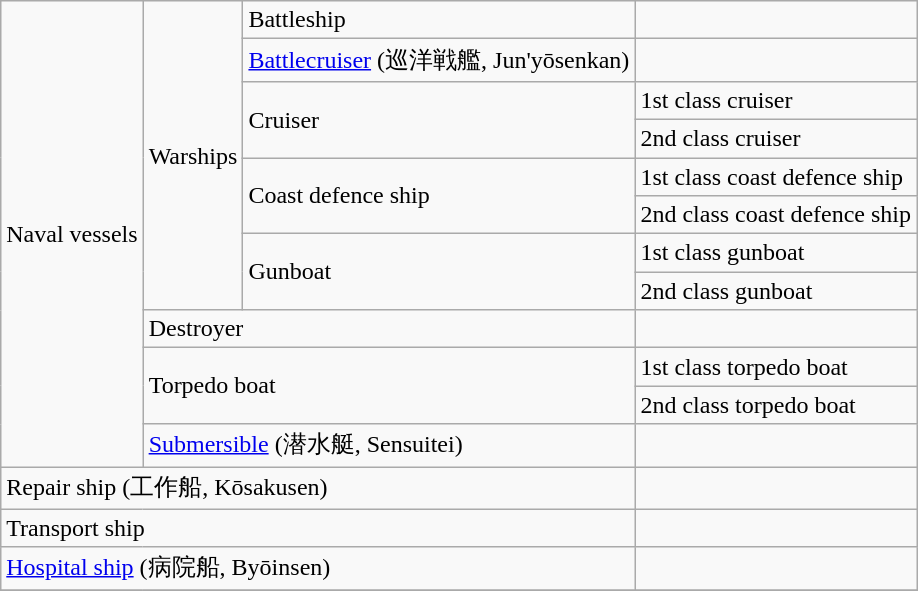<table class="wikitable">
<tr>
<td rowspan="12">Naval vessels</td>
<td rowspan="8">Warships</td>
<td>Battleship</td>
<td></td>
</tr>
<tr>
<td><a href='#'>Battlecruiser</a> (巡洋戦艦, Jun'yōsenkan)</td>
<td></td>
</tr>
<tr>
<td rowspan="2">Cruiser</td>
<td>1st class cruiser</td>
</tr>
<tr>
<td>2nd class cruiser</td>
</tr>
<tr>
<td rowspan="2">Coast defence ship</td>
<td>1st class coast defence ship</td>
</tr>
<tr>
<td>2nd class coast defence ship</td>
</tr>
<tr>
<td rowspan="2">Gunboat</td>
<td>1st class gunboat</td>
</tr>
<tr>
<td>2nd class gunboat</td>
</tr>
<tr>
<td colspan="2">Destroyer</td>
<td></td>
</tr>
<tr>
<td colspan="2" rowspan="2">Torpedo boat</td>
<td>1st class torpedo boat</td>
</tr>
<tr>
<td>2nd class torpedo boat</td>
</tr>
<tr>
<td colspan="2"><a href='#'>Submersible</a> (潜水艇, Sensuitei)</td>
<td></td>
</tr>
<tr>
<td colspan="3">Repair ship (工作船, Kōsakusen)</td>
<td></td>
</tr>
<tr>
<td colspan="3">Transport ship</td>
<td></td>
</tr>
<tr>
<td colspan="3"><a href='#'>Hospital ship</a> (病院船, Byōinsen)</td>
<td></td>
</tr>
<tr>
</tr>
</table>
